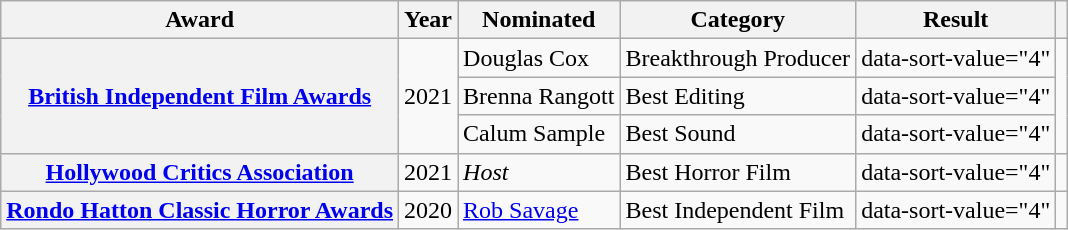<table class="wikitable sortable plainrowheaders">
<tr>
<th scope="col">Award</th>
<th scope="col">Year</th>
<th scope="col">Nominated</th>
<th scope="col">Category</th>
<th scope="col">Result</th>
<th scope="col" class="unsortable"></th>
</tr>
<tr>
<th rowspan="3" scope="row"><a href='#'>British Independent Film Awards</a></th>
<td rowspan="3" align="center">2021</td>
<td>Douglas Cox</td>
<td>Breakthrough Producer</td>
<td>data-sort-value="4" </td>
<td rowspan="3" align="center"></td>
</tr>
<tr>
<td>Brenna Rangott</td>
<td>Best Editing</td>
<td>data-sort-value="4" </td>
</tr>
<tr>
<td>Calum Sample</td>
<td>Best Sound</td>
<td>data-sort-value="4" </td>
</tr>
<tr>
<th scope="row"><a href='#'>Hollywood Critics Association</a></th>
<td align="center">2021</td>
<td><em>Host</em></td>
<td>Best Horror Film</td>
<td>data-sort-value="4" </td>
<td align="center"></td>
</tr>
<tr>
<th scope="row"><a href='#'>Rondo Hatton Classic Horror Awards</a></th>
<td align="center">2020</td>
<td><a href='#'>Rob Savage</a></td>
<td>Best Independent Film</td>
<td>data-sort-value="4" </td>
<td align="center"></td>
</tr>
</table>
